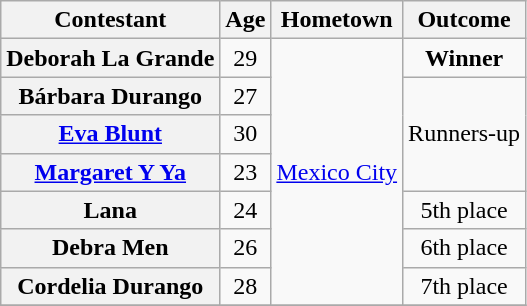<table class="wikitable sortable" style="text-align:center;">
<tr>
<th scope="col">Contestant</th>
<th scope="col">Age</th>
<th scope="col">Hometown</th>
<th scope="col">Outcome</th>
</tr>
<tr>
<th nowrap scope="row">Deborah La Grande</th>
<td>29</td>
<td nowrap rowspan="7"><a href='#'>Mexico City</a></td>
<td><strong>Winner</strong></td>
</tr>
<tr>
<th scope="row">Bárbara Durango</th>
<td>27</td>
<td rowspan="3">Runners-up</td>
</tr>
<tr>
<th scope="row"><a href='#'>Eva Blunt</a></th>
<td>30</td>
</tr>
<tr>
<th scope="row"><a href='#'>Margaret Y Ya</a></th>
<td>23</td>
</tr>
<tr>
<th scope="row">Lana</th>
<td>24</td>
<td>5th place</td>
</tr>
<tr>
<th scope="row">Debra Men</th>
<td>26</td>
<td>6th place</td>
</tr>
<tr>
<th scope="row">Cordelia Durango</th>
<td>28</td>
<td>7th place</td>
</tr>
<tr>
</tr>
</table>
